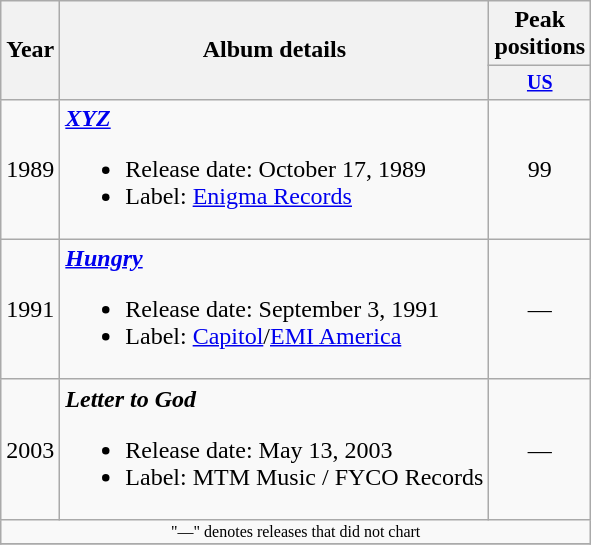<table class="wikitable" style="text-align:center;">
<tr>
<th rowspan="2">Year</th>
<th rowspan="2">Album details</th>
<th colspan="1">Peak positions</th>
</tr>
<tr style="font-size:smaller;">
<th width="60"><a href='#'>US</a></th>
</tr>
<tr>
<td>1989</td>
<td align="left"><strong><em><a href='#'>XYZ</a></em></strong><br><ul><li>Release date: October 17, 1989</li><li>Label: <a href='#'>Enigma Records</a></li></ul></td>
<td>99</td>
</tr>
<tr>
<td>1991</td>
<td align="left"><strong><em><a href='#'>Hungry</a></em></strong><br><ul><li>Release date: September 3, 1991</li><li>Label: <a href='#'>Capitol</a>/<a href='#'>EMI America</a></li></ul></td>
<td>—</td>
</tr>
<tr>
<td>2003</td>
<td align="left"><strong><em>Letter to God</em></strong><br><ul><li>Release date: May 13, 2003</li><li>Label: MTM Music / FYCO Records</li></ul></td>
<td>—</td>
</tr>
<tr>
<td colspan="3" style="font-size:8pt">"—" denotes releases that did not chart</td>
</tr>
<tr>
</tr>
</table>
